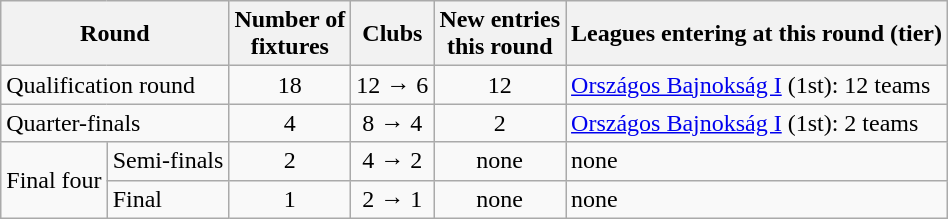<table class="wikitable">
<tr>
<th colspan="2">Round</th>
<th>Number of<br>fixtures</th>
<th>Clubs</th>
<th>New entries<br>this round</th>
<th>Leagues entering at this round (tier)</th>
</tr>
<tr>
<td colspan="2">Qualification round</td>
<td style="text-align:center;">18</td>
<td style="text-align:center;">12 → 6</td>
<td style="text-align:center;">12</td>
<td><a href='#'>Országos Bajnokság I</a> (1st): 12 teams</td>
</tr>
<tr>
<td colspan="2">Quarter-finals</td>
<td style="text-align:center;">4</td>
<td style="text-align:center;">8 → 4</td>
<td style="text-align:center;">2</td>
<td><a href='#'>Országos Bajnokság I</a> (1st): 2 teams</td>
</tr>
<tr>
<td rowspan="2">Final four</td>
<td>Semi-finals</td>
<td style="text-align:center;">2</td>
<td style="text-align:center;">4 → 2</td>
<td style="text-align:center;">none</td>
<td>none</td>
</tr>
<tr>
<td>Final</td>
<td style="text-align:center;">1</td>
<td style="text-align:center;">2 → 1</td>
<td style="text-align:center;">none</td>
<td>none</td>
</tr>
</table>
